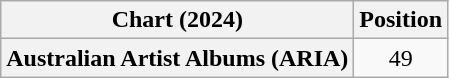<table class="wikitable plainrowheaders" style="text-align:center">
<tr>
<th scope="col">Chart (2024)</th>
<th scope="col">Position</th>
</tr>
<tr>
<th scope="row">Australian Artist Albums (ARIA)</th>
<td>49</td>
</tr>
</table>
